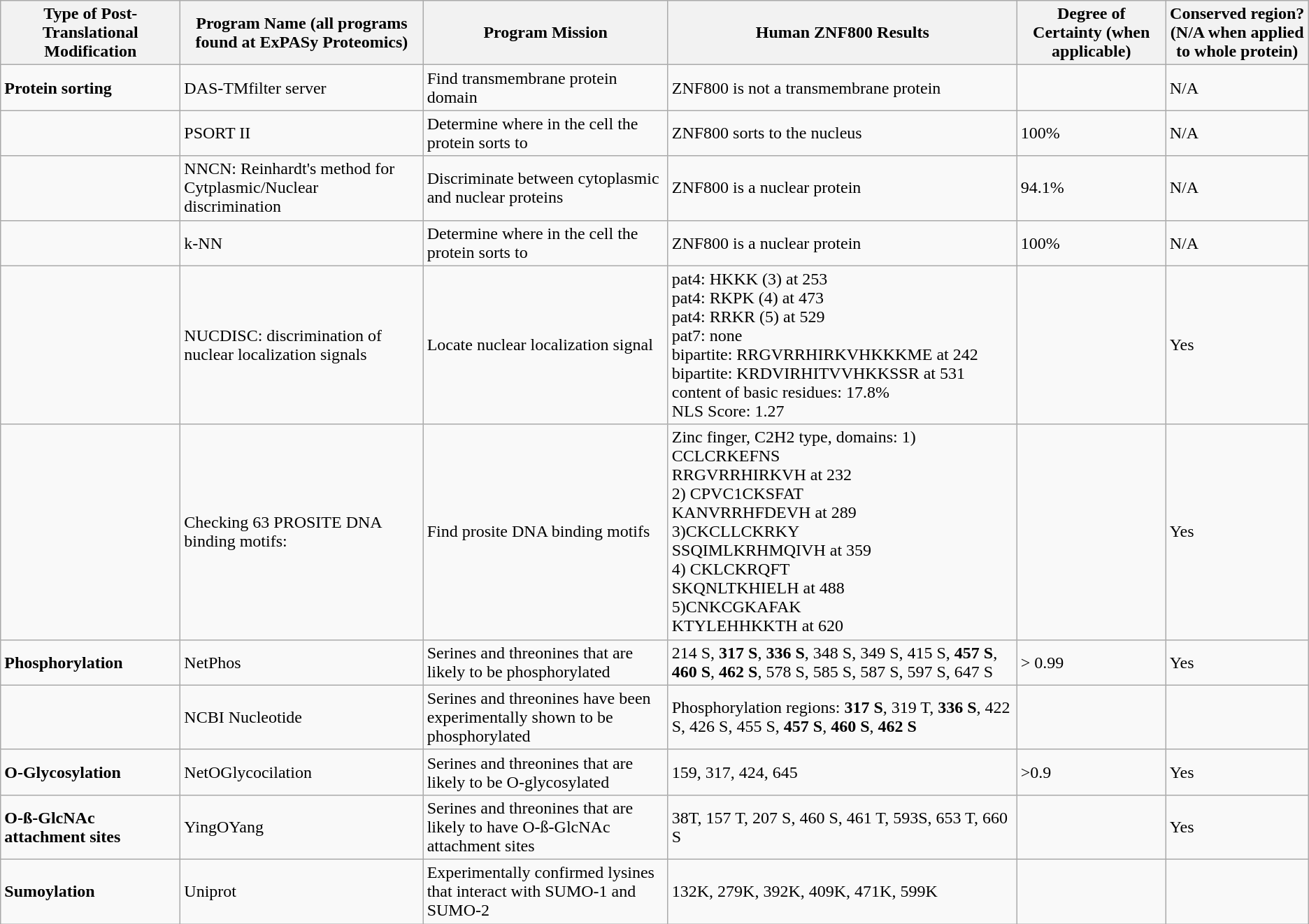<table class="wikitable">
<tr>
<th>Type of Post-Translational Modification</th>
<th>Program Name (all programs found at ExPASy Proteomics)</th>
<th>Program Mission</th>
<th>Human ZNF800 Results</th>
<th>Degree of Certainty (when applicable)</th>
<th>Conserved region?<br>(N/A when applied to whole protein)</th>
</tr>
<tr>
<td><strong>Protein sorting</strong></td>
<td>DAS-TMfilter server</td>
<td>Find transmembrane protein domain</td>
<td>ZNF800 is not a transmembrane protein</td>
<td></td>
<td>N/A</td>
</tr>
<tr>
<td></td>
<td>PSORT II</td>
<td>Determine where in the cell the protein sorts to</td>
<td>ZNF800 sorts to the nucleus</td>
<td>100%</td>
<td>N/A</td>
</tr>
<tr>
<td></td>
<td>NNCN: Reinhardt's method for Cytplasmic/Nuclear discrimination</td>
<td>Discriminate between cytoplasmic and nuclear proteins</td>
<td>ZNF800 is a nuclear protein</td>
<td>94.1%</td>
<td>N/A</td>
</tr>
<tr>
<td></td>
<td>k-NN</td>
<td>Determine where in the cell the protein sorts to</td>
<td>ZNF800 is a nuclear protein</td>
<td>100%</td>
<td>N/A</td>
</tr>
<tr>
<td></td>
<td>NUCDISC: discrimination of nuclear localization signals</td>
<td>Locate nuclear localization signal</td>
<td>pat4: HKKK (3) at  253<br>pat4: RKPK (4) at  473<br>pat4: RRKR (5) at  529<br>pat7: none<br>bipartite: RRGVRRHIRKVHKKKME at  242<br>bipartite: KRDVIRHITVVHKKSSR at  531<br>content of basic residues:  17.8%<br>NLS Score:  1.27</td>
<td></td>
<td>Yes</td>
</tr>
<tr>
<td></td>
<td>Checking 63 PROSITE DNA binding motifs:</td>
<td>Find prosite DNA binding motifs</td>
<td>Zinc finger, C2H2 type, domains:          1) CCLCRKEFNS<br>RRGVRRHIRKVH at 232<br>2) CPVC1CKSFAT<br>KANVRRHFDEVH at 289<br>3)CKCLLCKRKY<br>SSQIMLKRHMQIVH at 359<br>4) CKLCKRQFT<br>SKQNLTKHIELH at 488<br>5)CNKCGKAFAK<br>KTYLEHHKKTH at 620</td>
<td></td>
<td>Yes</td>
</tr>
<tr>
<td><strong>Phosphorylation</strong></td>
<td>NetPhos</td>
<td>Serines and threonines that are likely to be phosphorylated</td>
<td>214 S, <strong>317 S</strong>, <strong>336 S</strong>, 348 S, 349 S, 415 S, <strong>457 S</strong>, <strong>460 S</strong>, <strong>462 S</strong>, 578 S,  585 S, 587 S, 597 S, 647 S</td>
<td>> 0.99</td>
<td>Yes</td>
</tr>
<tr>
<td></td>
<td>NCBI Nucleotide</td>
<td>Serines and threonines have been experimentally shown to be phosphorylated</td>
<td>Phosphorylation regions: <strong>317 S</strong>, 319 T, <strong>336 S</strong>, 422 S, 426 S, 455 S, <strong>457 S</strong>, <strong>460 S</strong>, <strong>462 S</strong></td>
<td></td>
<td></td>
</tr>
<tr>
<td><strong>O-Glycosylation</strong></td>
<td>NetOGlycocilation</td>
<td>Serines and threonines that are likely to be O-glycosylated</td>
<td>159, 317, 424, 645</td>
<td>>0.9</td>
<td>Yes</td>
</tr>
<tr>
<td><strong>O-ß-GlcNAc attachment sites</strong></td>
<td>YingOYang</td>
<td>Serines and threonines that are likely to have O-ß-GlcNAc attachment sites</td>
<td>38T, 157 T, 207 S, 460 S, 461 T, 593S, 653 T, 660 S</td>
<td></td>
<td>Yes</td>
</tr>
<tr>
<td><strong>Sumoylation</strong></td>
<td>Uniprot</td>
<td>Experimentally confirmed lysines that interact with SUMO-1 and SUMO-2</td>
<td>132K, 279K, 392K, 409K, 471K, 599K</td>
<td></td>
<td></td>
</tr>
</table>
